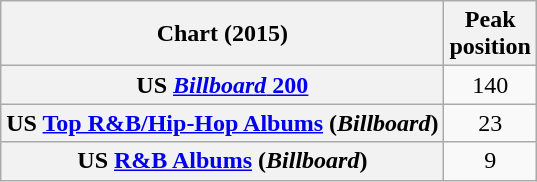<table class="wikitable sortable plainrowheaders" style="text-align:center">
<tr>
<th scope="col">Chart (2015)</th>
<th scope="col">Peak<br> position</th>
</tr>
<tr>
<th scope="row">US <a href='#'><em>Billboard</em> 200</a></th>
<td style="text-align:center;">140</td>
</tr>
<tr>
<th scope="row">US <a href='#'>Top R&B/Hip-Hop Albums</a> (<em>Billboard</em>)</th>
<td style="text-align:center;">23</td>
</tr>
<tr>
<th scope="row">US <a href='#'>R&B Albums</a> (<em>Billboard</em>)</th>
<td style="text-align:center;">9</td>
</tr>
</table>
